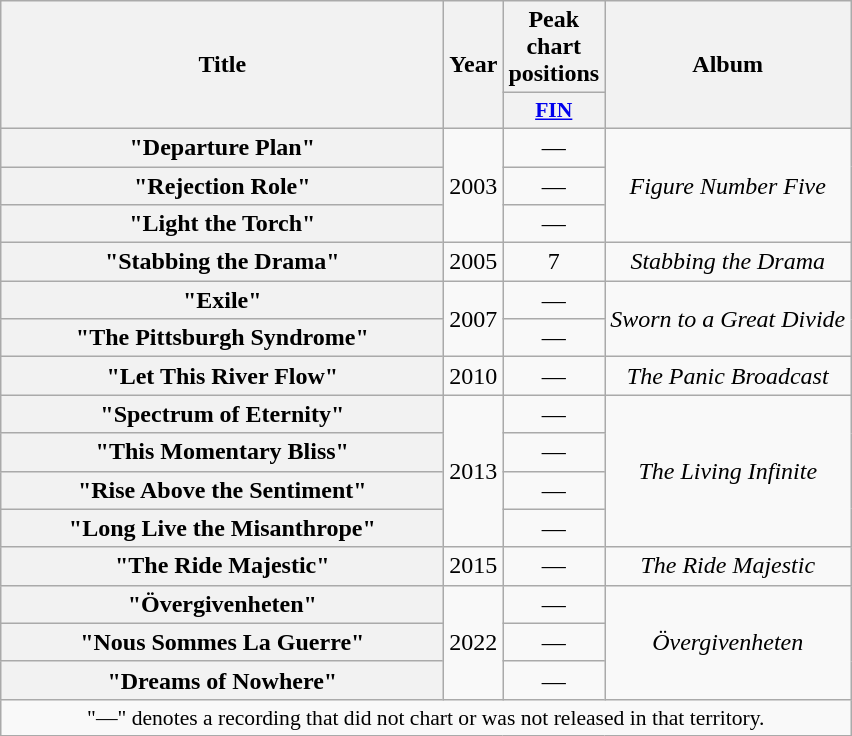<table class="wikitable plainrowheaders" style="text-align:center;">
<tr>
<th scope="col" rowspan="2" style="width:18em;">Title</th>
<th scope="col" rowspan="2">Year</th>
<th scope="col" colspan="1">Peak chart positions</th>
<th scope="col" rowspan="2">Album</th>
</tr>
<tr>
<th scope="col" style="width:3em;font-size:90%;"><a href='#'>FIN</a><br></th>
</tr>
<tr>
<th scope="row">"Departure Plan"</th>
<td rowspan="3">2003</td>
<td>—</td>
<td rowspan="3"><em>Figure Number Five</em></td>
</tr>
<tr>
<th scope="row">"Rejection Role"</th>
<td>—</td>
</tr>
<tr>
<th scope="row">"Light the Torch"</th>
<td>—</td>
</tr>
<tr>
<th scope="row">"Stabbing the Drama"</th>
<td>2005</td>
<td>7</td>
<td><em>Stabbing the Drama</em></td>
</tr>
<tr>
<th scope="row">"Exile"</th>
<td rowspan="2">2007</td>
<td>—</td>
<td rowspan="2"><em>Sworn to a Great Divide</em></td>
</tr>
<tr>
<th scope="row">"The Pittsburgh Syndrome"</th>
<td>—</td>
</tr>
<tr>
<th scope="row">"Let This River Flow"</th>
<td>2010</td>
<td>—</td>
<td><em>The Panic Broadcast</em></td>
</tr>
<tr>
<th scope="row">"Spectrum of Eternity"</th>
<td rowspan="4">2013</td>
<td>—</td>
<td rowspan="4"><em>The Living Infinite</em></td>
</tr>
<tr>
<th scope="row">"This Momentary Bliss"</th>
<td>—</td>
</tr>
<tr>
<th scope="row">"Rise Above the Sentiment"</th>
<td>—</td>
</tr>
<tr>
<th scope="row">"Long Live the Misanthrope"</th>
<td>—</td>
</tr>
<tr>
<th scope="row">"The Ride Majestic"</th>
<td>2015</td>
<td>—</td>
<td><em>The Ride Majestic</em></td>
</tr>
<tr>
<th scope="row">"Övergivenheten"</th>
<td rowspan="3">2022</td>
<td>—</td>
<td rowspan="3"><em>Övergivenheten</em></td>
</tr>
<tr>
<th scope="row">"Nous Sommes La Guerre"</th>
<td>—</td>
</tr>
<tr>
<th scope="row">"Dreams of Nowhere"</th>
<td>—</td>
</tr>
<tr>
<td colspan="5" style="font-size:90%">"—" denotes a recording that did not chart or was not released in that territory.</td>
</tr>
</table>
